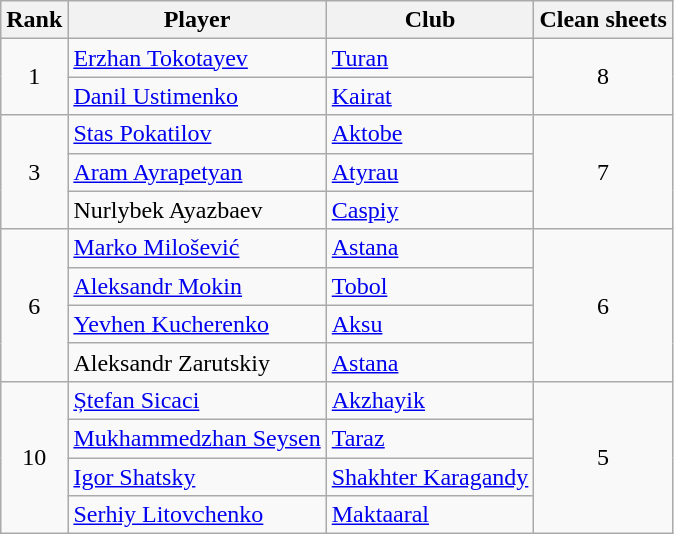<table class="wikitable" style="text-align:center">
<tr>
<th>Rank</th>
<th>Player</th>
<th>Club</th>
<th>Clean sheets</th>
</tr>
<tr>
<td rowspan="2">1</td>
<td align="left"> <a href='#'>Erzhan Tokotayev</a></td>
<td align="left"><a href='#'>Turan</a></td>
<td rowspan="2">8</td>
</tr>
<tr>
<td align="left"> <a href='#'>Danil Ustimenko</a></td>
<td align="left"><a href='#'>Kairat</a></td>
</tr>
<tr>
<td rowspan="3">3</td>
<td align="left"> <a href='#'>Stas Pokatilov</a></td>
<td align="left"><a href='#'>Aktobe</a></td>
<td rowspan="3">7</td>
</tr>
<tr>
<td align="left"> <a href='#'>Aram Ayrapetyan</a></td>
<td align="left"><a href='#'>Atyrau</a></td>
</tr>
<tr>
<td align="left"> Nurlybek Ayazbaev</td>
<td align="left"><a href='#'>Caspiy</a></td>
</tr>
<tr>
<td rowspan="4">6</td>
<td align="left"> <a href='#'>Marko Milošević</a></td>
<td align="left"><a href='#'>Astana</a></td>
<td rowspan="4">6</td>
</tr>
<tr>
<td align="left"> <a href='#'>Aleksandr Mokin</a></td>
<td align="left"><a href='#'>Tobol</a></td>
</tr>
<tr>
<td align="left"> <a href='#'>Yevhen Kucherenko</a></td>
<td align="left"><a href='#'>Aksu</a></td>
</tr>
<tr>
<td align="left"> Aleksandr Zarutskiy</td>
<td align="left"><a href='#'>Astana</a></td>
</tr>
<tr>
<td rowspan="4">10</td>
<td align="left"> <a href='#'>Ștefan Sicaci</a></td>
<td align="left"><a href='#'>Akzhayik</a></td>
<td rowspan="4">5</td>
</tr>
<tr>
<td align="left"> <a href='#'>Mukhammedzhan Seysen</a></td>
<td align="left"><a href='#'>Taraz</a></td>
</tr>
<tr>
<td align="left"> <a href='#'>Igor Shatsky</a></td>
<td align="left"><a href='#'>Shakhter Karagandy</a></td>
</tr>
<tr>
<td align="left"> <a href='#'>Serhiy Litovchenko</a></td>
<td align="left"><a href='#'>Maktaaral</a></td>
</tr>
</table>
